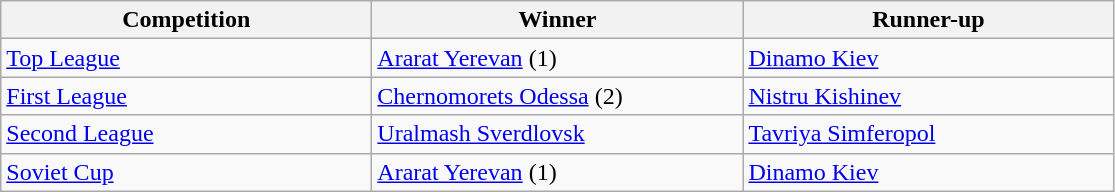<table class="wikitable">
<tr>
<th style="width:15em">Competition</th>
<th style="width:15em">Winner</th>
<th style="width:15em">Runner-up</th>
</tr>
<tr>
<td><a href='#'>Top League</a></td>
<td><a href='#'>Ararat Yerevan</a> (1)</td>
<td><a href='#'>Dinamo Kiev</a></td>
</tr>
<tr>
<td><a href='#'>First League</a></td>
<td><a href='#'>Chernomorets Odessa</a> (2)</td>
<td><a href='#'>Nistru Kishinev</a></td>
</tr>
<tr>
<td><a href='#'>Second League</a></td>
<td><a href='#'>Uralmash Sverdlovsk</a></td>
<td><a href='#'>Tavriya Simferopol</a></td>
</tr>
<tr>
<td><a href='#'>Soviet Cup</a></td>
<td><a href='#'>Ararat Yerevan</a> (1)</td>
<td><a href='#'>Dinamo Kiev</a></td>
</tr>
</table>
